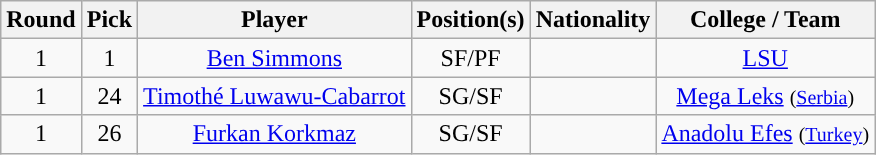<table class="wikitable sortable sortable">
<tr>
<th>Round</th>
<th>Pick</th>
<th>Player</th>
<th>Position(s)</th>
<th>Nationality</th>
<th>College / Team</th>
</tr>
<tr style="text-align: center">
<td>1</td>
<td>1</td>
<td><a href='#'>Ben Simmons</a></td>
<td>SF/PF</td>
<td></td>
<td><a href='#'>LSU</a></td>
</tr>
<tr style="text-align: center">
<td>1</td>
<td>24</td>
<td><a href='#'>Timothé Luwawu-Cabarrot</a></td>
<td>SG/SF</td>
<td></td>
<td><a href='#'>Mega Leks</a> <small>(<a href='#'>Serbia</a>)</small></td>
</tr>
<tr style="text-align: center">
<td>1</td>
<td>26</td>
<td><a href='#'>Furkan Korkmaz</a></td>
<td>SG/SF</td>
<td></td>
<td><a href='#'>Anadolu Efes</a> <small>(<a href='#'>Turkey</a>)</small></td>
</tr>
</table>
